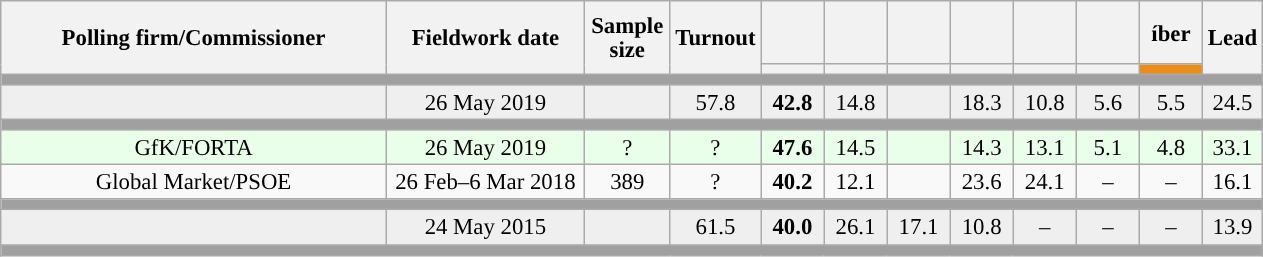<table class="wikitable collapsible collapsed" style="text-align:center; font-size:95%; line-height:16px;">
<tr style="height:42px;">
<th style="width:250px;" rowspan="2">Polling firm/Commissioner</th>
<th style="width:125px;" rowspan="2">Fieldwork date</th>
<th style="width:50px;" rowspan="2">Sample size</th>
<th style="width:45px;" rowspan="2">Turnout</th>
<th style="width:35px;"></th>
<th style="width:35px;"></th>
<th style="width:35px;"></th>
<th style="width:35px;"></th>
<th style="width:35px;"></th>
<th style="width:35px;"></th>
<th style="width:35px;">íber</th>
<th style="width:30px;" rowspan="2">Lead</th>
</tr>
<tr>
<th style="color:inherit;background:"></th>
<th style="color:inherit;background:"></th>
<th style="color:inherit;background:"></th>
<th style="color:inherit;background:"></th>
<th style="color:inherit;background:"></th>
<th style="color:inherit;background:"></th>
<th style="color:inherit;background:#EA8E19;"></th>
</tr>
<tr>
<td colspan="12" style="background:#A0A0A0"></td>
</tr>
<tr style="background:#EFEFEF;">
<td><strong></strong></td>
<td>26 May 2019</td>
<td></td>
<td>57.8</td>
<td><strong>42.8</strong><br></td>
<td>14.8<br></td>
<td></td>
<td>18.3<br></td>
<td>10.8<br></td>
<td>5.6<br></td>
<td>5.5<br></td>
<td style="background:">24.5</td>
</tr>
<tr>
<td colspan="12" style="background:#A0A0A0"></td>
</tr>
<tr style="background:#EAFFEA;">
<td>GfK/FORTA</td>
<td>26 May 2019</td>
<td>?</td>
<td>?</td>
<td><strong>47.6</strong><br></td>
<td>14.5<br></td>
<td></td>
<td>14.3<br></td>
<td>13.1<br></td>
<td>5.1<br></td>
<td>4.8<br></td>
<td style="background:">33.1</td>
</tr>
<tr>
<td>Global Market/PSOE</td>
<td>26 Feb–6 Mar 2018</td>
<td>389</td>
<td>?</td>
<td><strong>40.2</strong><br></td>
<td>12.1<br></td>
<td></td>
<td>23.6<br></td>
<td>24.1<br></td>
<td>–</td>
<td>–</td>
<td style="background:">16.1</td>
</tr>
<tr>
<td colspan="12" style="background:#A0A0A0"></td>
</tr>
<tr style="background:#EFEFEF;">
<td><strong></strong></td>
<td>24 May 2015</td>
<td></td>
<td>61.5</td>
<td><strong>40.0</strong><br></td>
<td>26.1<br></td>
<td>17.1<br></td>
<td>10.8<br></td>
<td>–</td>
<td>–</td>
<td>–</td>
<td style="background:">13.9</td>
</tr>
<tr>
<td colspan="12" style="background:#A0A0A0"></td>
</tr>
</table>
